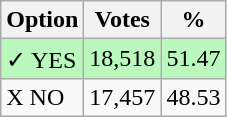<table class="wikitable">
<tr>
<th>Option</th>
<th>Votes</th>
<th>%</th>
</tr>
<tr>
<td style=background:#bbf8be>✓ YES</td>
<td style=background:#bbf8be>18,518</td>
<td style=background:#bbf8be>51.47</td>
</tr>
<tr>
<td>X NO</td>
<td>17,457</td>
<td>48.53</td>
</tr>
</table>
